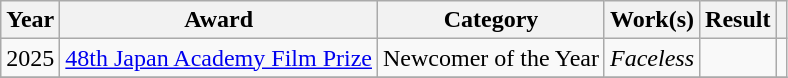<table class="wikitable sortable">
<tr>
<th>Year</th>
<th>Award</th>
<th>Category</th>
<th>Work(s)</th>
<th>Result</th>
<th class="unsortable"></th>
</tr>
<tr>
<td>2025</td>
<td><a href='#'>48th Japan Academy Film Prize</a></td>
<td>Newcomer of the Year</td>
<td><em>Faceless</em></td>
<td></td>
<td></td>
</tr>
<tr>
</tr>
</table>
